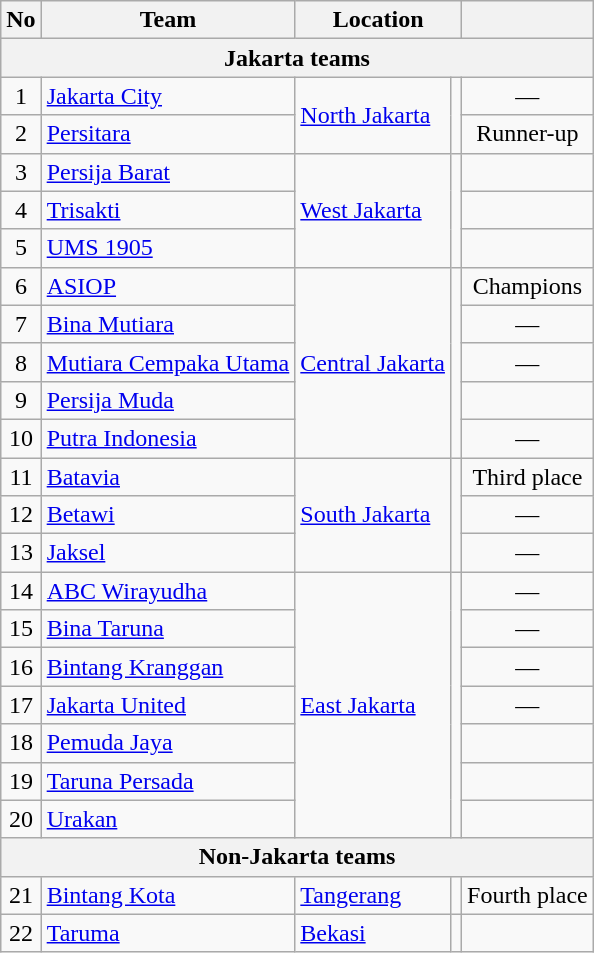<table class="wikitable sortable" style="font-size:100%;">
<tr>
<th>No</th>
<th>Team</th>
<th colspan="2">Location</th>
<th></th>
</tr>
<tr>
<th colspan="5" align="center"><strong>Jakarta teams</strong></th>
</tr>
<tr>
<td align="center">1</td>
<td><a href='#'>Jakarta City</a></td>
<td rowspan="2"><a href='#'>North Jakarta</a></td>
<td rowspan="2"></td>
<td align="center">—</td>
</tr>
<tr>
<td align="center">2</td>
<td><a href='#'>Persitara</a></td>
<td align="center">Runner-up</td>
</tr>
<tr>
<td align="center">3</td>
<td><a href='#'>Persija Barat</a></td>
<td rowspan="3"><a href='#'>West Jakarta</a></td>
<td rowspan="3"></td>
<td align="center"></td>
</tr>
<tr>
<td align="center">4</td>
<td><a href='#'>Trisakti</a></td>
<td align="center"></td>
</tr>
<tr>
<td align="center">5</td>
<td><a href='#'>UMS 1905</a></td>
<td align="center"></td>
</tr>
<tr>
<td align="center">6</td>
<td><a href='#'>ASIOP</a></td>
<td rowspan="5"><a href='#'>Central Jakarta</a></td>
<td rowspan="5"></td>
<td align="center">Champions</td>
</tr>
<tr>
<td align="center">7</td>
<td><a href='#'>Bina Mutiara</a></td>
<td align="center">—</td>
</tr>
<tr>
<td align="center">8</td>
<td><a href='#'>Mutiara Cempaka Utama</a></td>
<td align="center">—</td>
</tr>
<tr>
<td align="center">9</td>
<td><a href='#'>Persija Muda</a></td>
<td align="center"></td>
</tr>
<tr>
<td align="center">10</td>
<td><a href='#'>Putra Indonesia</a></td>
<td align="center">—</td>
</tr>
<tr>
<td align="center">11</td>
<td><a href='#'>Batavia</a></td>
<td rowspan="3"><a href='#'>South Jakarta</a></td>
<td rowspan="3"></td>
<td align="center">Third place</td>
</tr>
<tr>
<td align="center">12</td>
<td><a href='#'>Betawi</a></td>
<td align="center">—</td>
</tr>
<tr>
<td align="center">13</td>
<td><a href='#'>Jaksel</a></td>
<td align="center">—</td>
</tr>
<tr>
<td align="center">14</td>
<td><a href='#'>ABC Wirayudha</a></td>
<td rowspan="7"><a href='#'>East Jakarta</a></td>
<td rowspan="7"></td>
<td align="center">—</td>
</tr>
<tr>
<td align="center">15</td>
<td><a href='#'>Bina Taruna</a></td>
<td align="center">—</td>
</tr>
<tr>
<td align="center">16</td>
<td><a href='#'>Bintang Kranggan</a></td>
<td align="center">—</td>
</tr>
<tr>
<td align="center">17</td>
<td><a href='#'>Jakarta United</a></td>
<td align="center">—</td>
</tr>
<tr>
<td align="center">18</td>
<td><a href='#'>Pemuda Jaya</a></td>
<td align="center"></td>
</tr>
<tr>
<td align="center">19</td>
<td><a href='#'>Taruna Persada</a></td>
<td align="center"></td>
</tr>
<tr>
<td align="center">20</td>
<td><a href='#'>Urakan</a></td>
<td align="center"></td>
</tr>
<tr>
<th colspan="5" align="center"><strong>Non-Jakarta teams</strong></th>
</tr>
<tr>
<td align="center">21</td>
<td><a href='#'>Bintang Kota</a></td>
<td><a href='#'>Tangerang</a></td>
<td></td>
<td align="center">Fourth place</td>
</tr>
<tr>
<td align="center">22</td>
<td><a href='#'>Taruma</a></td>
<td><a href='#'>Bekasi</a></td>
<td></td>
<td align="center"></td>
</tr>
</table>
